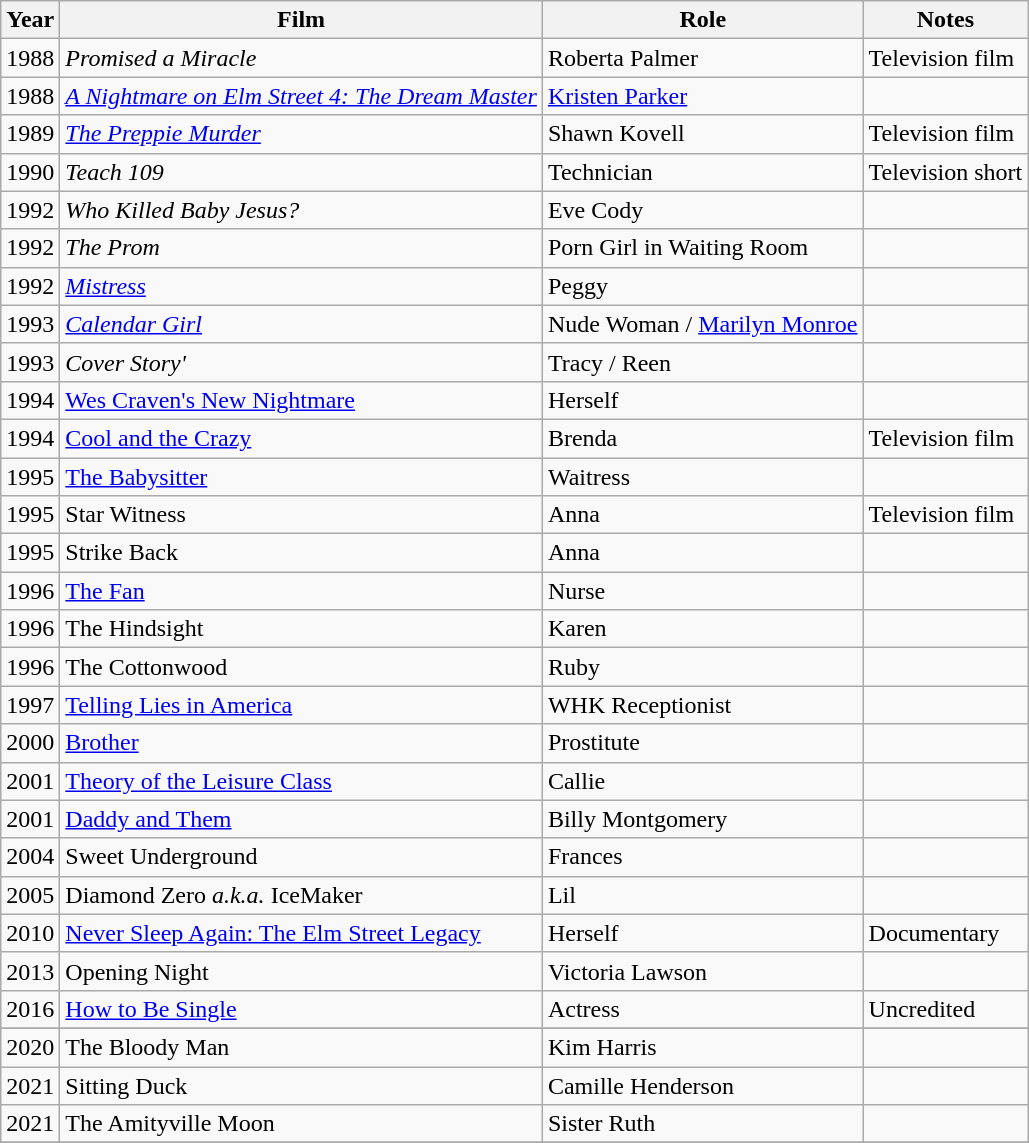<table class="wikitable">
<tr>
<th>Year</th>
<th>Film</th>
<th>Role</th>
<th>Notes</th>
</tr>
<tr>
<td>1988</td>
<td><em>Promised a Miracle</em></td>
<td>Roberta Palmer</td>
<td>Television film</td>
</tr>
<tr>
<td>1988</td>
<td><em><a href='#'>A Nightmare on Elm Street 4: The Dream Master</a></em></td>
<td><a href='#'>Kristen Parker</a></td>
<td></td>
</tr>
<tr>
<td>1989</td>
<td><em><a href='#'>The Preppie Murder</a></em></td>
<td>Shawn Kovell</td>
<td>Television film</td>
</tr>
<tr>
<td>1990</td>
<td><em>Teach 109</em></td>
<td>Technician</td>
<td>Television short</td>
</tr>
<tr>
<td>1992</td>
<td><em>Who Killed Baby Jesus?</em></td>
<td>Eve Cody</td>
<td></td>
</tr>
<tr>
<td>1992</td>
<td><em>The Prom</em></td>
<td>Porn Girl in Waiting Room</td>
<td></td>
</tr>
<tr>
<td>1992</td>
<td><em><a href='#'>Mistress</a></em></td>
<td>Peggy</td>
<td></td>
</tr>
<tr>
<td>1993</td>
<td><em><a href='#'>Calendar Girl</a></em></td>
<td>Nude Woman / <a href='#'>Marilyn Monroe</a></td>
<td></td>
</tr>
<tr>
<td>1993</td>
<td><em>Cover Story'</td>
<td>Tracy / Reen</td>
<td></td>
</tr>
<tr>
<td>1994</td>
<td></em><a href='#'>Wes Craven's New Nightmare</a><em></td>
<td>Herself</td>
<td></td>
</tr>
<tr>
<td>1994</td>
<td></em><a href='#'>Cool and the Crazy</a><em></td>
<td>Brenda</td>
<td>Television film</td>
</tr>
<tr>
<td>1995</td>
<td></em><a href='#'>The Babysitter</a><em></td>
<td>Waitress</td>
<td></td>
</tr>
<tr>
<td>1995</td>
<td></em>Star Witness<em></td>
<td>Anna</td>
<td>Television film</td>
</tr>
<tr>
<td>1995</td>
<td></em>Strike Back<em></td>
<td>Anna</td>
<td></td>
</tr>
<tr>
<td>1996</td>
<td></em><a href='#'>The Fan</a><em></td>
<td>Nurse</td>
<td></td>
</tr>
<tr>
<td>1996</td>
<td></em>The Hindsight<em></td>
<td>Karen</td>
<td></td>
</tr>
<tr>
<td>1996</td>
<td></em>The Cottonwood<em></td>
<td>Ruby</td>
<td></td>
</tr>
<tr>
<td>1997</td>
<td></em><a href='#'>Telling Lies in America</a><em></td>
<td>WHK Receptionist</td>
<td></td>
</tr>
<tr>
<td>2000</td>
<td></em><a href='#'>Brother</a><em></td>
<td>Prostitute</td>
<td></td>
</tr>
<tr>
<td>2001</td>
<td></em><a href='#'>Theory of the Leisure Class</a><em></td>
<td>Callie</td>
<td></td>
</tr>
<tr>
<td>2001</td>
<td></em><a href='#'>Daddy and Them</a><em></td>
<td>Billy Montgomery</td>
<td></td>
</tr>
<tr>
<td>2004</td>
<td></em>Sweet Underground<em></td>
<td>Frances</td>
<td></td>
</tr>
<tr>
<td>2005</td>
<td></em>Diamond Zero<em> a.k.a. </em>IceMaker<em></td>
<td>Lil</td>
<td></td>
</tr>
<tr>
<td>2010</td>
<td></em><a href='#'>Never Sleep Again: The Elm Street Legacy</a><em></td>
<td>Herself</td>
<td>Documentary</td>
</tr>
<tr>
<td>2013</td>
<td></em>Opening Night<em></td>
<td>Victoria Lawson</td>
<td></td>
</tr>
<tr>
<td>2016</td>
<td></em><a href='#'>How to Be Single</a><em></td>
<td>Actress</td>
<td>Uncredited</td>
</tr>
<tr>
</tr>
<tr>
<td>2020</td>
<td></em>The Bloody Man<em></td>
<td>Kim Harris</td>
<td></td>
</tr>
<tr>
<td>2021</td>
<td></em>Sitting Duck<em></td>
<td>Camille Henderson</td>
<td></td>
</tr>
<tr>
<td>2021</td>
<td></em>The Amityville Moon<em></td>
<td>Sister Ruth</td>
<td></td>
</tr>
<tr>
</tr>
</table>
